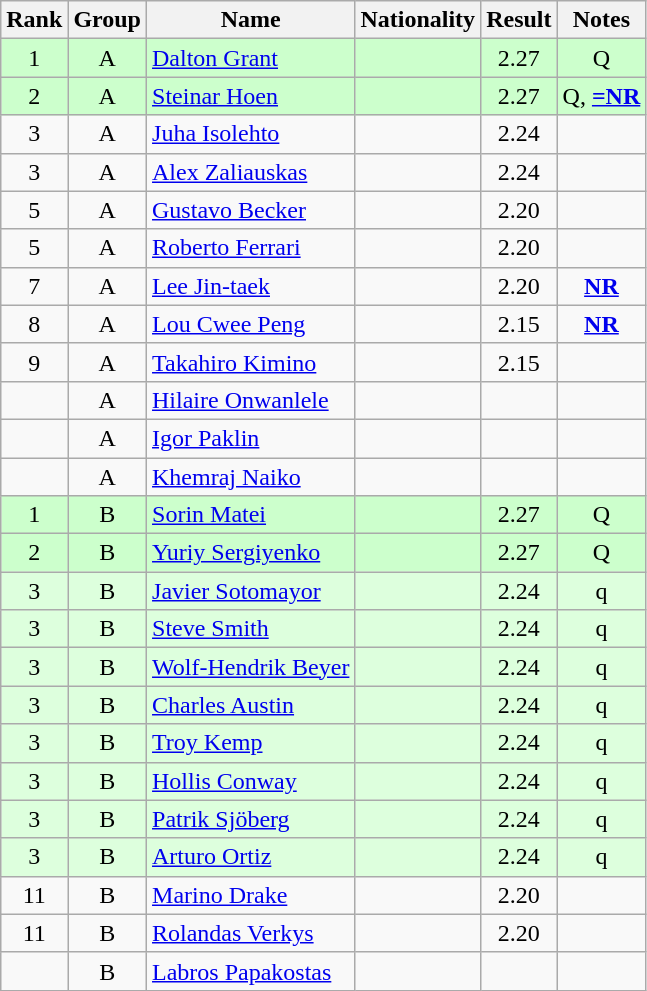<table class="wikitable sortable" style="text-align:center">
<tr>
<th>Rank</th>
<th>Group</th>
<th>Name</th>
<th>Nationality</th>
<th>Result</th>
<th>Notes</th>
</tr>
<tr bgcolor=ccffcc>
<td>1</td>
<td>A</td>
<td align="left"><a href='#'>Dalton Grant</a></td>
<td align=left></td>
<td>2.27</td>
<td>Q</td>
</tr>
<tr bgcolor=ccffcc>
<td>2</td>
<td>A</td>
<td align="left"><a href='#'>Steinar Hoen</a></td>
<td align=left></td>
<td>2.27</td>
<td>Q, <strong><a href='#'>=NR</a></strong></td>
</tr>
<tr>
<td>3</td>
<td>A</td>
<td align="left"><a href='#'>Juha Isolehto</a></td>
<td align=left></td>
<td>2.24</td>
<td></td>
</tr>
<tr>
<td>3</td>
<td>A</td>
<td align="left"><a href='#'>Alex Zaliauskas</a></td>
<td align=left></td>
<td>2.24</td>
<td></td>
</tr>
<tr>
<td>5</td>
<td>A</td>
<td align="left"><a href='#'>Gustavo Becker</a></td>
<td align=left></td>
<td>2.20</td>
<td></td>
</tr>
<tr>
<td>5</td>
<td>A</td>
<td align="left"><a href='#'>Roberto Ferrari</a></td>
<td align=left></td>
<td>2.20</td>
<td></td>
</tr>
<tr>
<td>7</td>
<td>A</td>
<td align="left"><a href='#'>Lee Jin-taek</a></td>
<td align=left></td>
<td>2.20</td>
<td><strong><a href='#'>NR</a></strong></td>
</tr>
<tr>
<td>8</td>
<td>A</td>
<td align="left"><a href='#'>Lou Cwee Peng</a></td>
<td align=left></td>
<td>2.15</td>
<td><strong><a href='#'>NR</a></strong></td>
</tr>
<tr>
<td>9</td>
<td>A</td>
<td align="left"><a href='#'>Takahiro Kimino</a></td>
<td align=left></td>
<td>2.15</td>
<td></td>
</tr>
<tr>
<td></td>
<td>A</td>
<td align="left"><a href='#'>Hilaire Onwanlele</a></td>
<td align=left></td>
<td></td>
<td></td>
</tr>
<tr>
<td></td>
<td>A</td>
<td align="left"><a href='#'>Igor Paklin</a></td>
<td align=left></td>
<td></td>
<td></td>
</tr>
<tr>
<td></td>
<td>A</td>
<td align="left"><a href='#'>Khemraj Naiko</a></td>
<td align=left></td>
<td></td>
<td></td>
</tr>
<tr bgcolor=ccffcc>
<td>1</td>
<td>B</td>
<td align="left"><a href='#'>Sorin Matei</a></td>
<td align=left></td>
<td>2.27</td>
<td>Q</td>
</tr>
<tr bgcolor=ccffcc>
<td>2</td>
<td>B</td>
<td align="left"><a href='#'>Yuriy Sergiyenko</a></td>
<td align=left></td>
<td>2.27</td>
<td>Q</td>
</tr>
<tr bgcolor=ddffdd>
<td>3</td>
<td>B</td>
<td align="left"><a href='#'>Javier Sotomayor</a></td>
<td align=left></td>
<td>2.24</td>
<td>q</td>
</tr>
<tr bgcolor=ddffdd>
<td>3</td>
<td>B</td>
<td align="left"><a href='#'>Steve Smith</a></td>
<td align=left></td>
<td>2.24</td>
<td>q</td>
</tr>
<tr bgcolor=ddffdd>
<td>3</td>
<td>B</td>
<td align="left"><a href='#'>Wolf-Hendrik Beyer</a></td>
<td align=left></td>
<td>2.24</td>
<td>q</td>
</tr>
<tr bgcolor=ddffdd>
<td>3</td>
<td>B</td>
<td align="left"><a href='#'>Charles Austin</a></td>
<td align=left></td>
<td>2.24</td>
<td>q</td>
</tr>
<tr bgcolor=ddffdd>
<td>3</td>
<td>B</td>
<td align="left"><a href='#'>Troy Kemp</a></td>
<td align=left></td>
<td>2.24</td>
<td>q</td>
</tr>
<tr bgcolor=ddffdd>
<td>3</td>
<td>B</td>
<td align="left"><a href='#'>Hollis Conway</a></td>
<td align=left></td>
<td>2.24</td>
<td>q</td>
</tr>
<tr bgcolor=ddffdd>
<td>3</td>
<td>B</td>
<td align="left"><a href='#'>Patrik Sjöberg</a></td>
<td align=left></td>
<td>2.24</td>
<td>q</td>
</tr>
<tr bgcolor=ddffdd>
<td>3</td>
<td>B</td>
<td align="left"><a href='#'>Arturo Ortiz</a></td>
<td align=left></td>
<td>2.24</td>
<td>q</td>
</tr>
<tr>
<td>11</td>
<td>B</td>
<td align="left"><a href='#'>Marino Drake</a></td>
<td align=left></td>
<td>2.20</td>
<td></td>
</tr>
<tr>
<td>11</td>
<td>B</td>
<td align="left"><a href='#'>Rolandas Verkys</a></td>
<td align=left></td>
<td>2.20</td>
<td></td>
</tr>
<tr>
<td></td>
<td>B</td>
<td align="left"><a href='#'>Labros Papakostas</a></td>
<td align=left></td>
<td></td>
<td></td>
</tr>
</table>
